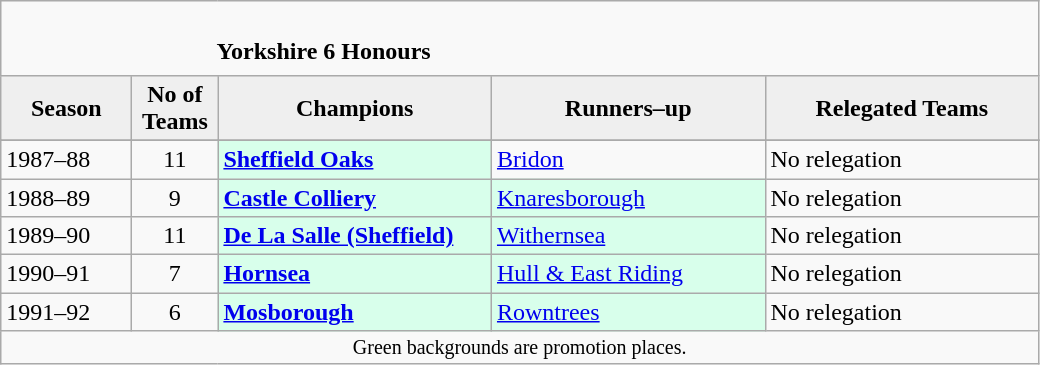<table class="wikitable" style="text-align: left;">
<tr>
<td colspan="11" cellpadding="0" cellspacing="0"><br><table border="0" style="width:100%;" cellpadding="0" cellspacing="0">
<tr>
<td style="width:20%; border:0;"></td>
<td style="border:0;"><strong>Yorkshire 6 Honours</strong></td>
<td style="width:20%; border:0;"></td>
</tr>
</table>
</td>
</tr>
<tr>
<th style="background:#efefef; width:80px;">Season</th>
<th style="background:#efefef; width:50px;">No of Teams</th>
<th style="background:#efefef; width:175px;">Champions</th>
<th style="background:#efefef; width:175px;">Runners–up</th>
<th style="background:#efefef; width:175px;">Relegated Teams</th>
</tr>
<tr align=left>
</tr>
<tr>
<td>1987–88</td>
<td style="text-align: center;">11</td>
<td style="background:#d8ffeb;"><strong><a href='#'>Sheffield Oaks</a></strong></td>
<td><a href='#'>Bridon</a></td>
<td>No relegation</td>
</tr>
<tr>
<td>1988–89</td>
<td style="text-align: center;">9</td>
<td style="background:#d8ffeb;"><strong><a href='#'>Castle Colliery</a></strong></td>
<td style="background:#d8ffeb;"><a href='#'>Knaresborough</a></td>
<td>No relegation</td>
</tr>
<tr>
<td>1989–90</td>
<td style="text-align: center;">11</td>
<td style="background:#d8ffeb;"><strong><a href='#'>De La Salle (Sheffield)</a></strong></td>
<td style="background:#d8ffeb;"><a href='#'>Withernsea</a></td>
<td>No relegation</td>
</tr>
<tr>
<td>1990–91</td>
<td style="text-align: center;">7</td>
<td style="background:#d8ffeb;"><strong><a href='#'>Hornsea</a></strong></td>
<td style="background:#d8ffeb;"><a href='#'>Hull & East Riding</a></td>
<td>No relegation</td>
</tr>
<tr>
<td>1991–92</td>
<td style="text-align: center;">6</td>
<td style="background:#d8ffeb;"><strong><a href='#'>Mosborough</a></strong></td>
<td style="background:#d8ffeb;"><a href='#'>Rowntrees</a></td>
<td>No relegation</td>
</tr>
<tr>
<td colspan="15"  style="border:0; font-size:smaller; text-align:center;">Green backgrounds are promotion places.</td>
</tr>
</table>
